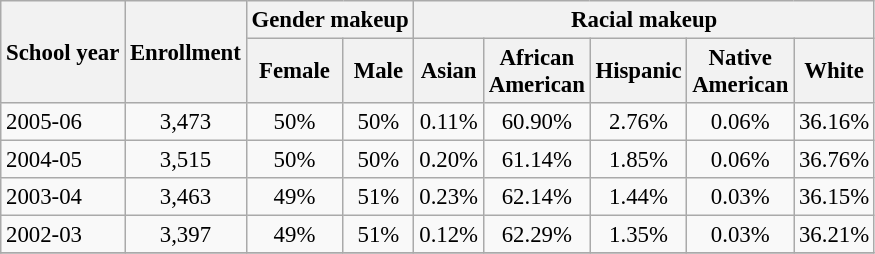<table class="wikitable" style="font-size: 95%;">
<tr>
<th rowspan="2">School year</th>
<th rowspan="2">Enrollment</th>
<th colspan="2">Gender makeup</th>
<th colspan="5">Racial makeup</th>
</tr>
<tr>
<th>Female</th>
<th>Male</th>
<th>Asian</th>
<th>African <br>American</th>
<th>Hispanic</th>
<th>Native <br>American</th>
<th>White</th>
</tr>
<tr>
<td align="left">2005-06</td>
<td align="center">3,473</td>
<td align="center">50%</td>
<td align="center">50%</td>
<td align="center">0.11%</td>
<td align="center">60.90%</td>
<td align="center">2.76%</td>
<td align="center">0.06%</td>
<td align="center">36.16%</td>
</tr>
<tr>
<td align="left">2004-05</td>
<td align="center">3,515</td>
<td align="center">50%</td>
<td align="center">50%</td>
<td align="center">0.20%</td>
<td align="center">61.14%</td>
<td align="center">1.85%</td>
<td align="center">0.06%</td>
<td align="center">36.76%</td>
</tr>
<tr>
<td align="left">2003-04</td>
<td align="center">3,463</td>
<td align="center">49%</td>
<td align="center">51%</td>
<td align="center">0.23%</td>
<td align="center">62.14%</td>
<td align="center">1.44%</td>
<td align="center">0.03%</td>
<td align="center">36.15%</td>
</tr>
<tr>
<td align="left">2002-03</td>
<td align="center">3,397</td>
<td align="center">49%</td>
<td align="center">51%</td>
<td align="center">0.12%</td>
<td align="center">62.29%</td>
<td align="center">1.35%</td>
<td align="center">0.03%</td>
<td align="center">36.21%</td>
</tr>
<tr>
</tr>
</table>
